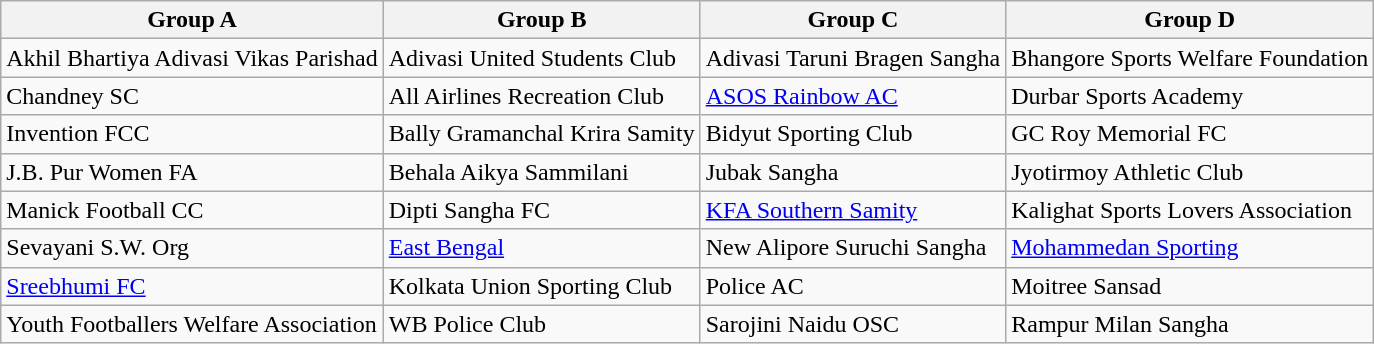<table class="wikitable">
<tr>
<th>Group A</th>
<th>Group B</th>
<th>Group C</th>
<th>Group D</th>
</tr>
<tr>
<td>Akhil Bhartiya Adivasi Vikas Parishad</td>
<td>Adivasi United Students Club</td>
<td>Adivasi Taruni Bragen Sangha</td>
<td>Bhangore Sports Welfare Foundation</td>
</tr>
<tr>
<td>Chandney SC</td>
<td>All Airlines Recreation Club</td>
<td><a href='#'>ASOS Rainbow AC</a></td>
<td>Durbar Sports Academy</td>
</tr>
<tr>
<td>Invention FCC</td>
<td>Bally Gramanchal Krira Samity</td>
<td>Bidyut Sporting Club</td>
<td>GC Roy Memorial FC</td>
</tr>
<tr>
<td>J.B. Pur Women FA</td>
<td>Behala Aikya Sammilani</td>
<td>Jubak Sangha</td>
<td>Jyotirmoy Athletic Club</td>
</tr>
<tr>
<td>Manick Football CC</td>
<td>Dipti Sangha FC</td>
<td><a href='#'>KFA Southern Samity</a></td>
<td>Kalighat Sports Lovers Association</td>
</tr>
<tr>
<td>Sevayani S.W. Org</td>
<td><a href='#'>East Bengal</a></td>
<td>New Alipore Suruchi Sangha</td>
<td><a href='#'>Mohammedan Sporting</a></td>
</tr>
<tr>
<td><a href='#'>Sreebhumi FC</a></td>
<td>Kolkata Union Sporting Club</td>
<td>Police AC</td>
<td>Moitree Sansad</td>
</tr>
<tr>
<td>Youth Footballers Welfare Association</td>
<td>WB Police Club</td>
<td>Sarojini Naidu OSC</td>
<td>Rampur Milan Sangha</td>
</tr>
</table>
